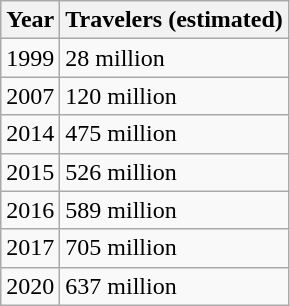<table class="wikitable">
<tr>
<th>Year</th>
<th>Travelers (estimated)</th>
</tr>
<tr>
<td>1999</td>
<td>28 million</td>
</tr>
<tr>
<td>2007</td>
<td>120 million</td>
</tr>
<tr>
<td>2014</td>
<td>475 million</td>
</tr>
<tr>
<td>2015</td>
<td>526 million</td>
</tr>
<tr>
<td>2016</td>
<td>589 million</td>
</tr>
<tr>
<td>2017</td>
<td>705 million</td>
</tr>
<tr>
<td>2020</td>
<td>637 million</td>
</tr>
</table>
